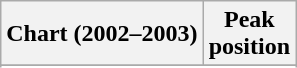<table class="wikitable sortable">
<tr>
<th align="left">Chart (2002–2003)</th>
<th align="center">Peak<br>position</th>
</tr>
<tr>
</tr>
<tr>
</tr>
</table>
